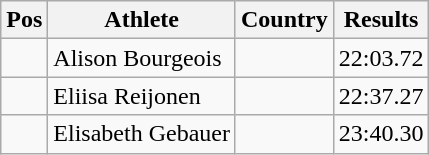<table class="wikitable">
<tr>
<th>Pos</th>
<th>Athlete</th>
<th>Country</th>
<th>Results</th>
</tr>
<tr>
<td align="center"></td>
<td>Alison Bourgeois</td>
<td></td>
<td>22:03.72</td>
</tr>
<tr>
<td align="center"></td>
<td>Eliisa Reijonen</td>
<td></td>
<td>22:37.27</td>
</tr>
<tr>
<td align="center"></td>
<td>Elisabeth Gebauer</td>
<td></td>
<td>23:40.30</td>
</tr>
</table>
